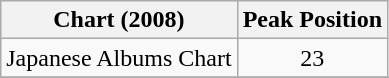<table class="wikitable sortable">
<tr>
<th>Chart (2008)</th>
<th align="center">Peak Position</th>
</tr>
<tr>
<td>Japanese Albums Chart</td>
<td align="center">23</td>
</tr>
<tr>
</tr>
</table>
